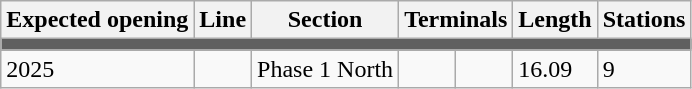<table class="wikitable">
<tr>
<th>Expected opening</th>
<th>Line</th>
<th>Section</th>
<th colspan="2">Terminals</th>
<th>Length<br></th>
<th>Stations</th>
</tr>
<tr style = "background:#606060; height: 2pt">
<td colspan = "7"></td>
</tr>
<tr>
<td>2025</td>
<td></td>
<td>Phase 1 North</td>
<td></td>
<td></td>
<td>16.09</td>
<td>9</td>
</tr>
</table>
